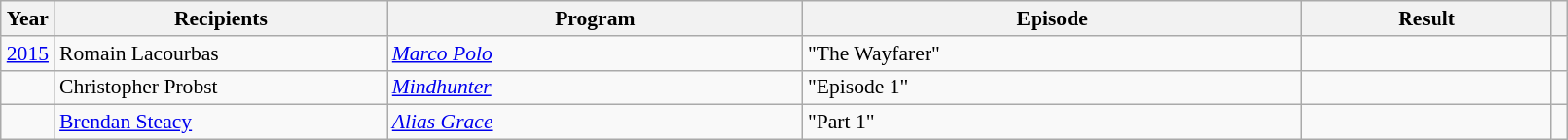<table class="wikitable plainrowheaders" style="font-size: 90%" width=85%>
<tr>
<th scope="col" style="width:2%;">Year</th>
<th scope="col" style="width:20%;">Recipients</th>
<th scope="col" style="width:25%;">Program</th>
<th scope="col" style="width:30%;">Episode</th>
<th scope="col" style="width:15%;">Result</th>
<th scope="col" class="unsortable" style="width:1%;"></th>
</tr>
<tr>
<td style="text-align:center;"><a href='#'>2015</a></td>
<td>Romain Lacourbas</td>
<td><em><a href='#'>Marco Polo</a></em></td>
<td>"The Wayfarer"</td>
<td></td>
<td style="text-align:center;"></td>
</tr>
<tr>
<td></td>
<td>Christopher Probst</td>
<td><em><a href='#'>Mindhunter</a></em></td>
<td>"Episode 1"</td>
<td></td>
<td></td>
</tr>
<tr>
<td></td>
<td><a href='#'>Brendan Steacy</a></td>
<td><em><a href='#'>Alias Grace</a></em></td>
<td>"Part 1"</td>
<td></td>
<td></td>
</tr>
</table>
